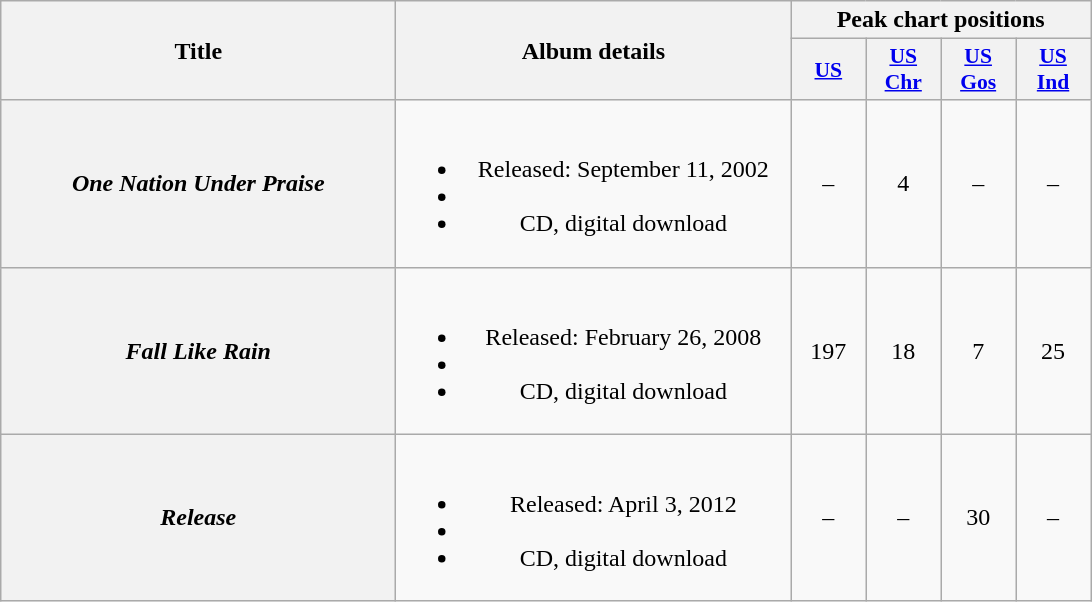<table class="wikitable plainrowheaders" style="text-align:center;">
<tr>
<th scope="col" rowspan="2" style="width:16em;">Title</th>
<th scope="col" rowspan="2" style="width:16em;">Album details</th>
<th scope="col" colspan="4">Peak chart positions</th>
</tr>
<tr>
<th style="width:3em; font-size:90%"><a href='#'>US</a></th>
<th style="width:3em; font-size:90%"><a href='#'>US<br>Chr</a></th>
<th style="width:3em; font-size:90%"><a href='#'>US<br>Gos</a></th>
<th style="width:3em; font-size:90%"><a href='#'>US<br>Ind</a></th>
</tr>
<tr>
<th scope="row"><em>One Nation Under Praise</em></th>
<td><br><ul><li>Released: September 11, 2002</li><li></li><li>CD, digital download</li></ul></td>
<td>–</td>
<td>4</td>
<td>–</td>
<td>–</td>
</tr>
<tr>
<th scope="row"><em>Fall Like Rain</em></th>
<td><br><ul><li>Released: February 26, 2008</li><li></li><li>CD, digital download</li></ul></td>
<td>197</td>
<td>18</td>
<td>7</td>
<td>25</td>
</tr>
<tr>
<th scope="row"><em>Release</em></th>
<td><br><ul><li>Released: April 3, 2012</li><li></li><li>CD, digital download</li></ul></td>
<td>–</td>
<td>–</td>
<td>30</td>
<td>–</td>
</tr>
</table>
